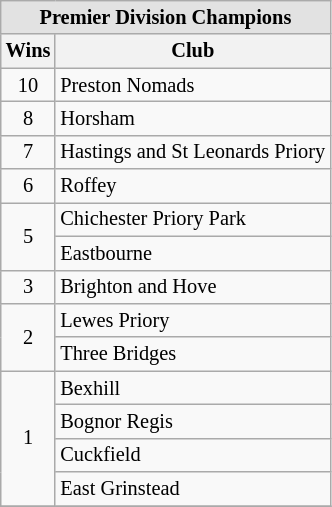<table class=wikitable style="font-size:85%">
<tr>
<td bgcolor="#e2e2e2" colspan=2 style="text-align: center;"><strong>Premier Division Champions</strong></td>
</tr>
<tr>
<th>Wins</th>
<th>Club</th>
</tr>
<tr>
<td style="text-align: center;">10</td>
<td>Preston Nomads</td>
</tr>
<tr>
<td style="text-align: center;">8</td>
<td>Horsham</td>
</tr>
<tr>
<td style="text-align: center;">7</td>
<td>Hastings and St Leonards Priory</td>
</tr>
<tr>
<td style="text-align: center;">6</td>
<td>Roffey</td>
</tr>
<tr>
<td rowspan=2 style="text-align: center;">5</td>
<td>Chichester Priory Park</td>
</tr>
<tr>
<td>Eastbourne</td>
</tr>
<tr>
<td style="text-align: center;">3</td>
<td>Brighton and Hove</td>
</tr>
<tr>
<td rowspan=2 style="text-align: center;">2</td>
<td>Lewes Priory</td>
</tr>
<tr>
<td>Three Bridges</td>
</tr>
<tr>
<td rowspan=4 style="text-align: center;">1</td>
<td>Bexhill</td>
</tr>
<tr>
<td>Bognor Regis</td>
</tr>
<tr>
<td>Cuckfield</td>
</tr>
<tr>
<td>East Grinstead</td>
</tr>
<tr>
</tr>
</table>
